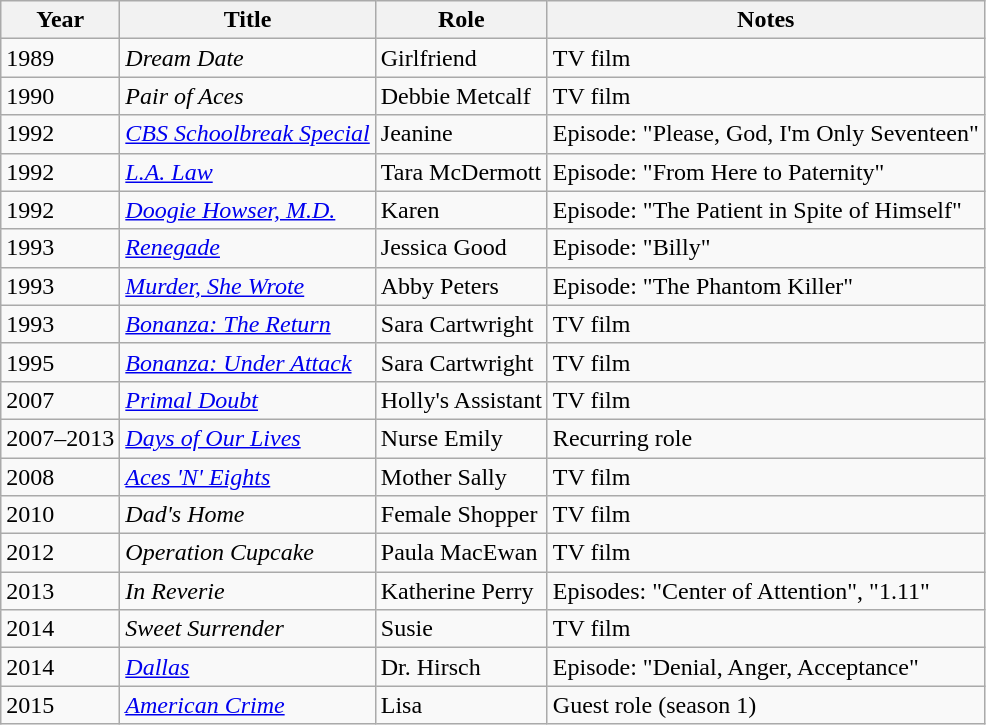<table class="wikitable sortable">
<tr>
<th>Year</th>
<th>Title</th>
<th>Role</th>
<th class="unsortable">Notes</th>
</tr>
<tr>
<td>1989</td>
<td><em>Dream Date</em></td>
<td>Girlfriend</td>
<td>TV film</td>
</tr>
<tr>
<td>1990</td>
<td><em>Pair of Aces</em></td>
<td>Debbie Metcalf</td>
<td>TV film</td>
</tr>
<tr>
<td>1992</td>
<td><em><a href='#'>CBS Schoolbreak Special</a></em></td>
<td>Jeanine</td>
<td>Episode: "Please, God, I'm Only Seventeen"</td>
</tr>
<tr>
<td>1992</td>
<td><em><a href='#'>L.A. Law</a></em></td>
<td>Tara McDermott</td>
<td>Episode: "From Here to Paternity"</td>
</tr>
<tr>
<td>1992</td>
<td><em><a href='#'>Doogie Howser, M.D.</a></em></td>
<td>Karen</td>
<td>Episode: "The Patient in Spite of Himself"</td>
</tr>
<tr>
<td>1993</td>
<td><em><a href='#'>Renegade</a></em></td>
<td>Jessica Good</td>
<td>Episode: "Billy"</td>
</tr>
<tr>
<td>1993</td>
<td><em><a href='#'>Murder, She Wrote</a></em></td>
<td>Abby Peters</td>
<td>Episode: "The Phantom Killer"</td>
</tr>
<tr>
<td>1993</td>
<td><em><a href='#'>Bonanza: The Return</a></em></td>
<td>Sara Cartwright</td>
<td>TV film</td>
</tr>
<tr>
<td>1995</td>
<td><em><a href='#'>Bonanza: Under Attack</a></em></td>
<td>Sara Cartwright</td>
<td>TV film</td>
</tr>
<tr>
<td>2007</td>
<td><em><a href='#'>Primal Doubt</a></em></td>
<td>Holly's Assistant</td>
<td>TV film</td>
</tr>
<tr>
<td>2007–2013</td>
<td><em><a href='#'>Days of Our Lives</a></em></td>
<td>Nurse Emily</td>
<td>Recurring role</td>
</tr>
<tr>
<td>2008</td>
<td><em><a href='#'>Aces 'N' Eights</a></em></td>
<td>Mother Sally</td>
<td>TV film</td>
</tr>
<tr>
<td>2010</td>
<td><em>Dad's Home</em></td>
<td>Female Shopper</td>
<td>TV film</td>
</tr>
<tr>
<td>2012</td>
<td><em>Operation Cupcake</em></td>
<td>Paula MacEwan</td>
<td>TV film</td>
</tr>
<tr>
<td>2013</td>
<td><em>In Reverie</em></td>
<td>Katherine Perry</td>
<td>Episodes: "Center of Attention", "1.11"</td>
</tr>
<tr>
<td>2014</td>
<td><em>Sweet Surrender</em></td>
<td>Susie</td>
<td>TV film</td>
</tr>
<tr>
<td>2014</td>
<td><em><a href='#'>Dallas</a></em></td>
<td>Dr. Hirsch</td>
<td>Episode: "Denial, Anger, Acceptance"</td>
</tr>
<tr>
<td>2015</td>
<td><em><a href='#'>American Crime</a></em></td>
<td>Lisa</td>
<td>Guest role (season 1)</td>
</tr>
</table>
